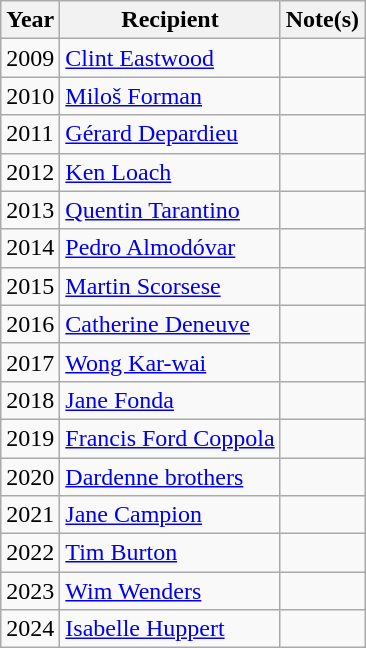<table class="wikitable sortable">
<tr valign="top">
<th>Year</th>
<th>Recipient</th>
<th>Note(s)</th>
</tr>
<tr>
<td>2009</td>
<td><a href='#'>Clint Eastwood</a></td>
<td></td>
</tr>
<tr>
<td>2010</td>
<td><a href='#'>Miloš Forman</a></td>
<td></td>
</tr>
<tr>
<td>2011</td>
<td><a href='#'>Gérard Depardieu</a></td>
<td></td>
</tr>
<tr>
<td>2012</td>
<td><a href='#'>Ken Loach</a></td>
<td></td>
</tr>
<tr>
<td>2013</td>
<td><a href='#'>Quentin Tarantino</a></td>
<td></td>
</tr>
<tr>
<td>2014</td>
<td><a href='#'>Pedro Almodóvar</a></td>
<td></td>
</tr>
<tr>
<td>2015</td>
<td><a href='#'>Martin Scorsese</a></td>
<td></td>
</tr>
<tr>
<td>2016</td>
<td><a href='#'>Catherine Deneuve</a></td>
<td></td>
</tr>
<tr>
<td>2017</td>
<td><a href='#'>Wong Kar-wai</a></td>
<td></td>
</tr>
<tr>
<td>2018</td>
<td><a href='#'>Jane Fonda</a></td>
<td></td>
</tr>
<tr>
<td>2019</td>
<td><a href='#'>Francis Ford Coppola</a></td>
<td></td>
</tr>
<tr>
<td>2020</td>
<td><a href='#'>Dardenne brothers</a></td>
<td></td>
</tr>
<tr>
<td>2021</td>
<td><a href='#'>Jane Campion</a></td>
<td></td>
</tr>
<tr>
<td>2022</td>
<td><a href='#'>Tim Burton</a></td>
<td></td>
</tr>
<tr>
<td>2023</td>
<td><a href='#'>Wim Wenders</a></td>
<td></td>
</tr>
<tr>
<td>2024</td>
<td><a href='#'>Isabelle Huppert</a></td>
<td></td>
</tr>
</table>
